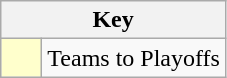<table class="wikitable" style="text-align: center;">
<tr>
<th colspan=2>Key</th>
</tr>
<tr>
<td style="background:#ffffcc; width:20px;"></td>
<td align=left>Teams to Playoffs</td>
</tr>
</table>
